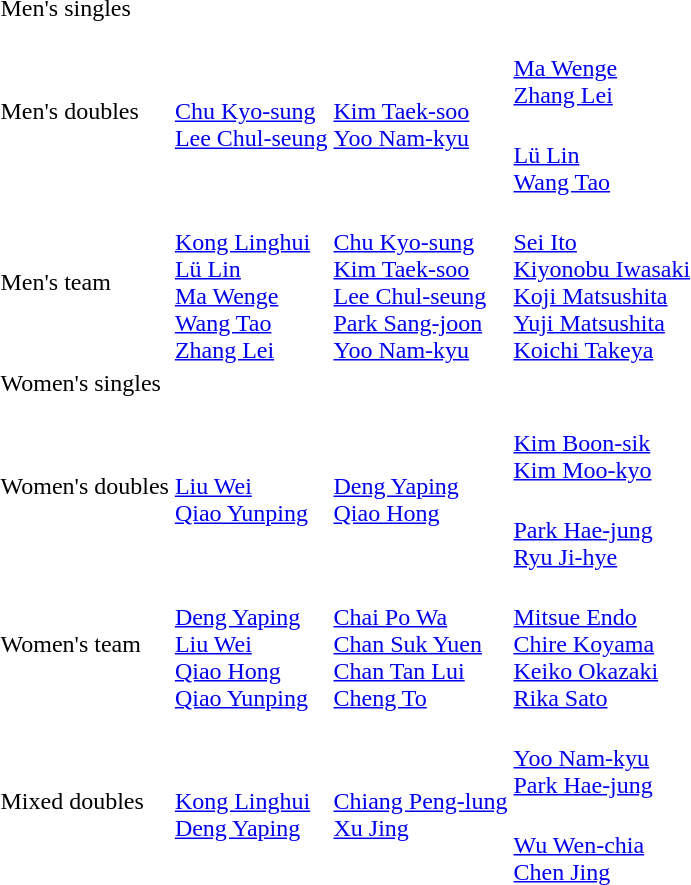<table>
<tr>
<td rowspan=2>Men's singles</td>
<td rowspan=2></td>
<td rowspan=2></td>
<td></td>
</tr>
<tr>
<td></td>
</tr>
<tr>
<td rowspan=2>Men's doubles</td>
<td rowspan=2><br><a href='#'>Chu Kyo-sung</a><br><a href='#'>Lee Chul-seung</a></td>
<td rowspan=2><br><a href='#'>Kim Taek-soo</a><br><a href='#'>Yoo Nam-kyu</a></td>
<td><br><a href='#'>Ma Wenge</a><br><a href='#'>Zhang Lei</a></td>
</tr>
<tr>
<td><br><a href='#'>Lü Lin</a><br><a href='#'>Wang Tao</a></td>
</tr>
<tr>
<td>Men's team</td>
<td><br><a href='#'>Kong Linghui</a><br><a href='#'>Lü Lin</a><br><a href='#'>Ma Wenge</a><br><a href='#'>Wang Tao</a><br><a href='#'>Zhang Lei</a></td>
<td><br><a href='#'>Chu Kyo-sung</a><br><a href='#'>Kim Taek-soo</a><br><a href='#'>Lee Chul-seung</a><br><a href='#'>Park Sang-joon</a><br><a href='#'>Yoo Nam-kyu</a></td>
<td><br><a href='#'>Sei Ito</a><br><a href='#'>Kiyonobu Iwasaki</a><br><a href='#'>Koji Matsushita</a><br><a href='#'>Yuji Matsushita</a><br><a href='#'>Koichi Takeya</a></td>
</tr>
<tr>
<td rowspan=2>Women's singles</td>
<td rowspan=2></td>
<td rowspan=2></td>
<td></td>
</tr>
<tr>
<td></td>
</tr>
<tr>
<td rowspan=2>Women's doubles</td>
<td rowspan=2><br><a href='#'>Liu Wei</a><br><a href='#'>Qiao Yunping</a></td>
<td rowspan=2><br><a href='#'>Deng Yaping</a><br><a href='#'>Qiao Hong</a></td>
<td><br><a href='#'>Kim Boon-sik</a><br><a href='#'>Kim Moo-kyo</a></td>
</tr>
<tr>
<td><br><a href='#'>Park Hae-jung</a><br><a href='#'>Ryu Ji-hye</a></td>
</tr>
<tr>
<td>Women's team</td>
<td><br><a href='#'>Deng Yaping</a><br><a href='#'>Liu Wei</a><br><a href='#'>Qiao Hong</a><br><a href='#'>Qiao Yunping</a></td>
<td><br><a href='#'>Chai Po Wa</a><br><a href='#'>Chan Suk Yuen</a><br><a href='#'>Chan Tan Lui</a><br><a href='#'>Cheng To</a></td>
<td><br><a href='#'>Mitsue Endo</a><br><a href='#'>Chire Koyama</a><br><a href='#'>Keiko Okazaki</a><br><a href='#'>Rika Sato</a></td>
</tr>
<tr>
<td rowspan=2>Mixed doubles</td>
<td rowspan=2><br><a href='#'>Kong Linghui</a><br><a href='#'>Deng Yaping</a></td>
<td rowspan=2><br><a href='#'>Chiang Peng-lung</a><br><a href='#'>Xu Jing</a></td>
<td><br><a href='#'>Yoo Nam-kyu</a><br><a href='#'>Park Hae-jung</a></td>
</tr>
<tr>
<td><br><a href='#'>Wu Wen-chia</a><br><a href='#'>Chen Jing</a></td>
</tr>
</table>
